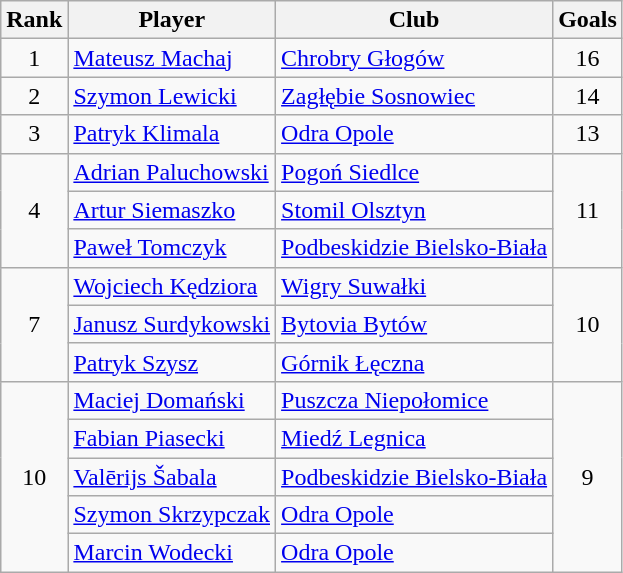<table class="wikitable" style="text-align:center">
<tr>
<th>Rank</th>
<th>Player</th>
<th>Club</th>
<th>Goals</th>
</tr>
<tr>
<td rowspan="1">1</td>
<td align="left"> <a href='#'>Mateusz Machaj</a></td>
<td align="left"><a href='#'>Chrobry Głogów</a></td>
<td rowspan="1">16</td>
</tr>
<tr>
<td rowspan="1">2</td>
<td align="left"> <a href='#'>Szymon Lewicki</a></td>
<td align="left"><a href='#'>Zagłębie Sosnowiec</a></td>
<td rowspan="1">14</td>
</tr>
<tr>
<td rowspan="1">3</td>
<td align="left"> <a href='#'>Patryk Klimala</a></td>
<td align="left"><a href='#'>Odra Opole</a></td>
<td rowspan="1">13</td>
</tr>
<tr>
<td rowspan="3">4</td>
<td align="left"> <a href='#'>Adrian Paluchowski</a></td>
<td align="left"><a href='#'>Pogoń Siedlce</a></td>
<td rowspan="3">11</td>
</tr>
<tr>
<td align="left"> <a href='#'>Artur Siemaszko</a></td>
<td align="left"><a href='#'>Stomil Olsztyn</a></td>
</tr>
<tr>
<td align="left"> <a href='#'>Paweł Tomczyk</a></td>
<td align="left"><a href='#'>Podbeskidzie Bielsko-Biała</a></td>
</tr>
<tr>
<td rowspan="3">7</td>
<td align="left"> <a href='#'>Wojciech Kędziora</a></td>
<td align="left"><a href='#'>Wigry Suwałki</a></td>
<td rowspan="3">10</td>
</tr>
<tr>
<td align="left"> <a href='#'>Janusz Surdykowski</a></td>
<td align="left"><a href='#'>Bytovia Bytów</a></td>
</tr>
<tr>
<td align="left"> <a href='#'>Patryk Szysz</a></td>
<td align="left"><a href='#'>Górnik Łęczna</a></td>
</tr>
<tr>
<td rowspan="5">10</td>
<td align="left"> <a href='#'>Maciej Domański</a></td>
<td align="left"><a href='#'>Puszcza Niepołomice</a></td>
<td rowspan="5">9</td>
</tr>
<tr>
<td align="left"> <a href='#'>Fabian Piasecki</a></td>
<td align="left"><a href='#'>Miedź Legnica</a></td>
</tr>
<tr>
<td align="left"> <a href='#'>Valērijs Šabala</a></td>
<td align="left"><a href='#'>Podbeskidzie Bielsko-Biała</a></td>
</tr>
<tr>
<td align="left"> <a href='#'>Szymon Skrzypczak</a></td>
<td align="left"><a href='#'>Odra Opole</a></td>
</tr>
<tr>
<td align="left"> <a href='#'>Marcin Wodecki</a></td>
<td align="left"><a href='#'>Odra Opole</a></td>
</tr>
</table>
